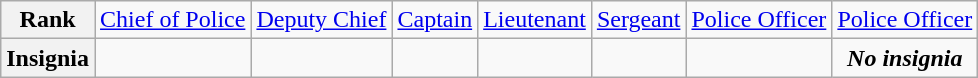<table class="wikitable">
<tr style="text-align:center;">
<th>Rank</th>
<td><a href='#'>Chief of Police</a></td>
<td><a href='#'>Deputy Chief</a></td>
<td><a href='#'>Captain</a></td>
<td><a href='#'>Lieutenant</a></td>
<td><a href='#'>Sergeant</a></td>
<td><a href='#'>Police Officer</a><br></td>
<td><a href='#'>Police Officer</a></td>
</tr>
<tr style="text-align:center;">
<th>Insignia</th>
<td></td>
<td></td>
<td></td>
<td></td>
<td></td>
<td></td>
<td><strong><em>No insignia</em></strong></td>
</tr>
</table>
